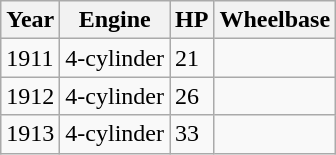<table class="wikitable">
<tr>
<th>Year</th>
<th>Engine</th>
<th>HP</th>
<th>Wheelbase</th>
</tr>
<tr>
<td>1911</td>
<td>4-cylinder</td>
<td>21</td>
<td></td>
</tr>
<tr>
<td>1912</td>
<td>4-cylinder</td>
<td>26</td>
<td></td>
</tr>
<tr>
<td>1913</td>
<td>4-cylinder</td>
<td>33</td>
<td> </td>
</tr>
</table>
